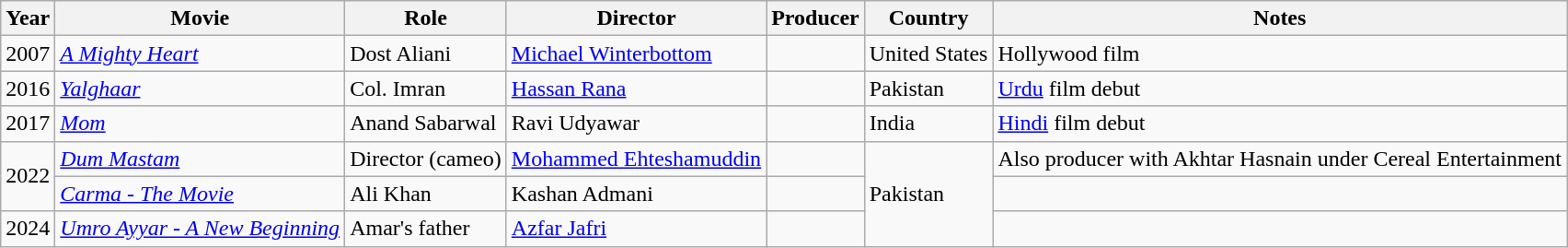<table class="wikitable">
<tr>
<th>Year</th>
<th>Movie</th>
<th>Role</th>
<th>Director</th>
<th>Producer</th>
<th>Country</th>
<th>Notes</th>
</tr>
<tr>
<td>2007</td>
<td><em><a href='#'>A Mighty Heart</a></em></td>
<td>Dost Aliani</td>
<td><a href='#'>Michael Winterbottom</a></td>
<td></td>
<td>United States</td>
<td>Hollywood film</td>
</tr>
<tr>
<td>2016</td>
<td><em><a href='#'>Yalghaar</a></em></td>
<td>Col. Imran</td>
<td><a href='#'>Hassan Rana</a></td>
<td></td>
<td>Pakistan</td>
<td><a href='#'>Urdu</a> film debut</td>
</tr>
<tr>
<td>2017</td>
<td><em><a href='#'>Mom</a></em></td>
<td>Anand Sabarwal</td>
<td>Ravi Udyawar</td>
<td></td>
<td>India</td>
<td><a href='#'>Hindi</a> film debut</td>
</tr>
<tr>
<td rowspan="2">2022</td>
<td><em><a href='#'>Dum Mastam</a></em></td>
<td>Director (cameo)</td>
<td><a href='#'>Mohammed Ehteshamuddin</a></td>
<td></td>
<td rowspan="3">Pakistan</td>
<td>Also producer with Akhtar Hasnain under Cereal Entertainment</td>
</tr>
<tr>
<td><em><a href='#'>Carma - The Movie</a></em></td>
<td>Ali Khan</td>
<td>Kashan Admani</td>
<td></td>
<td></td>
</tr>
<tr>
<td>2024</td>
<td><em><a href='#'>Umro Ayyar - A New Beginning</a></em></td>
<td>Amar's father</td>
<td><a href='#'>Azfar Jafri</a></td>
<td></td>
<td></td>
</tr>
</table>
